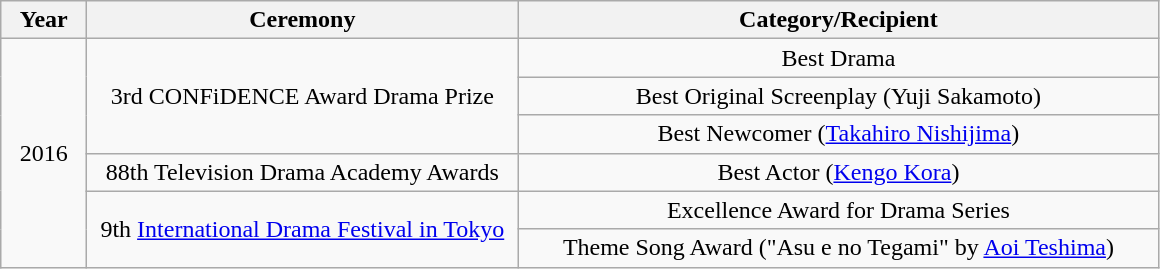<table class="wikitable">
<tr>
<th style="width:50px;">Year</th>
<th style="width:280px;">Ceremony</th>
<th style="width:420px;">Category/Recipient</th>
</tr>
<tr>
<td align="center" rowspan=6>2016</td>
<td align="center" rowspan=3>3rd CONFiDENCE Award Drama Prize</td>
<td align="center">Best Drama</td>
</tr>
<tr>
<td align="center">Best Original Screenplay (Yuji Sakamoto)</td>
</tr>
<tr>
<td align="center">Best Newcomer (<a href='#'>Takahiro Nishijima</a>)</td>
</tr>
<tr>
<td align="center" rowspan=1>88th Television Drama Academy Awards</td>
<td align="center">Best Actor (<a href='#'>Kengo Kora</a>)</td>
</tr>
<tr>
<td align="center" rowspan=2>9th <a href='#'>International Drama Festival in Tokyo</a></td>
<td align="center">Excellence Award for Drama Series</td>
</tr>
<tr>
<td align="center">Theme Song Award ("Asu e no Tegami" by <a href='#'>Aoi Teshima</a>)</td>
</tr>
</table>
